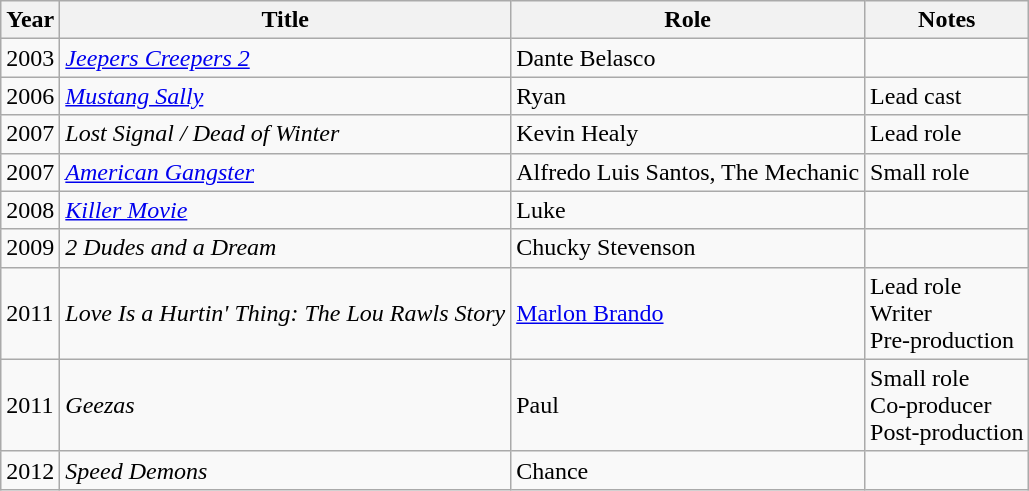<table class="wikitable sortable">
<tr>
<th>Year</th>
<th>Title</th>
<th>Role</th>
<th class="unsortable">Notes</th>
</tr>
<tr>
<td>2003</td>
<td><em><a href='#'>Jeepers Creepers 2</a></em></td>
<td>Dante Belasco</td>
<td></td>
</tr>
<tr>
<td>2006</td>
<td><em><a href='#'>Mustang Sally</a></em></td>
<td>Ryan</td>
<td>Lead cast</td>
</tr>
<tr>
<td>2007</td>
<td><em>Lost Signal / Dead of Winter</em></td>
<td>Kevin Healy</td>
<td>Lead role</td>
</tr>
<tr>
<td>2007</td>
<td><em><a href='#'>American Gangster</a></em></td>
<td>Alfredo Luis Santos, The Mechanic</td>
<td>Small role</td>
</tr>
<tr>
<td>2008</td>
<td><em><a href='#'>Killer Movie</a></em></td>
<td>Luke</td>
<td></td>
</tr>
<tr>
<td>2009</td>
<td><em>2 Dudes and a Dream</em></td>
<td>Chucky Stevenson</td>
<td></td>
</tr>
<tr>
<td>2011</td>
<td><em>Love Is a Hurtin' Thing: The Lou Rawls Story</em></td>
<td><a href='#'>Marlon Brando</a></td>
<td>Lead role<br>Writer<br>Pre-production</td>
</tr>
<tr>
<td>2011</td>
<td><em>Geezas</em></td>
<td>Paul</td>
<td>Small role<br>Co-producer<br>Post-production</td>
</tr>
<tr>
<td>2012</td>
<td><em>Speed Demons</em></td>
<td>Chance</td>
<td></td>
</tr>
</table>
